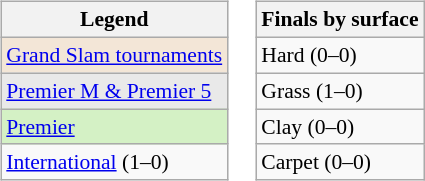<table>
<tr valign=top>
<td><br><table class="wikitable" style="font-size:90%">
<tr>
<th>Legend</th>
</tr>
<tr>
<td bgcolor=f3e6d7><a href='#'>Grand Slam tournaments</a></td>
</tr>
<tr>
<td bgcolor=e9e9e9><a href='#'>Premier M & Premier 5</a></td>
</tr>
<tr>
<td bgcolor=d4f1c5><a href='#'>Premier</a></td>
</tr>
<tr>
<td><a href='#'>International</a> (1–0)</td>
</tr>
</table>
</td>
<td><br><table class="wikitable" style="font-size:90%">
<tr>
<th>Finals by surface</th>
</tr>
<tr>
<td>Hard (0–0)</td>
</tr>
<tr>
<td>Grass (1–0)</td>
</tr>
<tr>
<td>Clay (0–0)</td>
</tr>
<tr>
<td>Carpet (0–0)</td>
</tr>
</table>
</td>
</tr>
</table>
